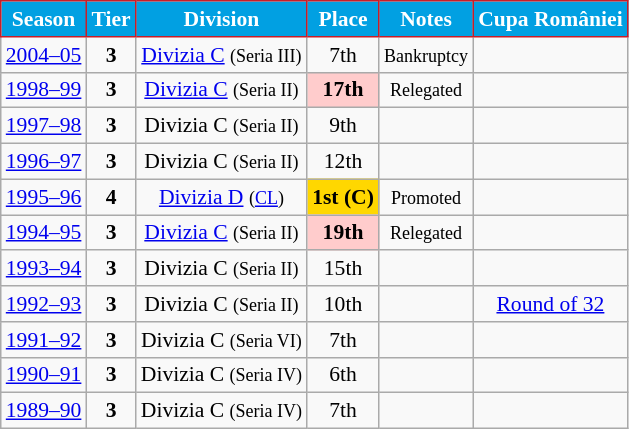<table class="wikitable" style="text-align:center; font-size:90%">
<tr>
<th style="background:#01a0e2;color:#FFFFFF;border:1px solid #c91d27">Season</th>
<th style="background:#01a0e2;color:#FFFFFF;border:1px solid #c91d27">Tier</th>
<th style="background:#01a0e2;color:#FFFFFF;border:1px solid #c91d27">Division</th>
<th style="background:#01a0e2;color:#FFFFFF;border:1px solid #c91d27">Place</th>
<th style="background:#01a0e2;color:#FFFFFF;border:1px solid #c91d27">Notes</th>
<th style="background:#01a0e2;color:#FFFFFF;border:1px solid #c91d27">Cupa României</th>
</tr>
<tr>
<td><a href='#'>2004–05</a></td>
<td><strong>3</strong></td>
<td><a href='#'>Divizia C</a> <small>(Seria III)</small></td>
<td>7th</td>
<td><small>Bankruptcy</small></td>
<td></td>
</tr>
<tr>
<td><a href='#'>1998–99</a></td>
<td><strong>3</strong></td>
<td><a href='#'>Divizia C</a> <small>(Seria II)</small></td>
<td align=center bgcolor=#FFCCCC><strong>17th</strong></td>
<td><small>Relegated</small></td>
<td></td>
</tr>
<tr>
<td><a href='#'>1997–98</a></td>
<td><strong>3</strong></td>
<td>Divizia C <small>(Seria II)</small></td>
<td>9th</td>
<td></td>
<td></td>
</tr>
<tr>
<td><a href='#'>1996–97</a></td>
<td><strong>3</strong></td>
<td>Divizia C <small>(Seria II)</small></td>
<td>12th</td>
<td></td>
<td></td>
</tr>
<tr>
<td><a href='#'>1995–96</a></td>
<td><strong>4</strong></td>
<td><a href='#'>Divizia D</a> <small>(<a href='#'>CL</a>)</small></td>
<td align=center bgcolor=gold><strong>1st (C)</strong></td>
<td><small>Promoted</small></td>
<td></td>
</tr>
<tr>
<td><a href='#'>1994–95</a></td>
<td><strong>3</strong></td>
<td><a href='#'>Divizia C</a> <small>(Seria II)</small></td>
<td align=center bgcolor=#FFCCCC><strong>19th</strong></td>
<td><small>Relegated</small></td>
<td></td>
</tr>
<tr>
<td><a href='#'>1993–94</a></td>
<td><strong>3</strong></td>
<td>Divizia C <small>(Seria II)</small></td>
<td>15th</td>
<td></td>
<td></td>
</tr>
<tr>
<td><a href='#'>1992–93</a></td>
<td><strong>3</strong></td>
<td>Divizia C <small>(Seria II)</small></td>
<td>10th</td>
<td></td>
<td><a href='#'>Round of 32</a></td>
</tr>
<tr>
<td><a href='#'>1991–92</a></td>
<td><strong>3</strong></td>
<td>Divizia C <small>(Seria VI)</small></td>
<td>7th</td>
<td></td>
<td></td>
</tr>
<tr>
<td><a href='#'>1990–91</a></td>
<td><strong>3</strong></td>
<td>Divizia C <small>(Seria IV)</small></td>
<td>6th</td>
<td></td>
<td></td>
</tr>
<tr>
<td><a href='#'>1989–90</a></td>
<td><strong>3</strong></td>
<td>Divizia C <small>(Seria IV)</small></td>
<td>7th</td>
<td></td>
<td></td>
</tr>
</table>
